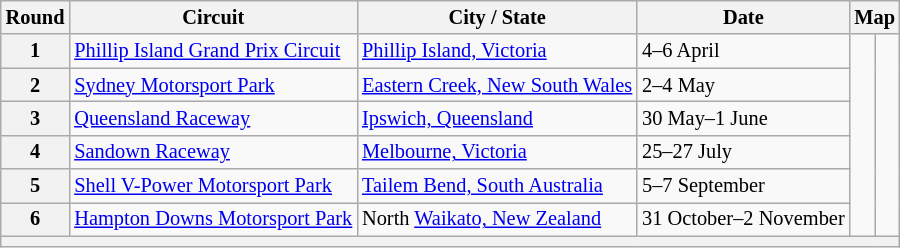<table class="wikitable" style="font-size:85%;">
<tr>
<th>Round</th>
<th>Circuit</th>
<th>City / State</th>
<th>Date</th>
<th colspan="2">Map</th>
</tr>
<tr>
<th>1</th>
<td> <a href='#'>Phillip Island Grand Prix Circuit</a></td>
<td><a href='#'>Phillip Island, Victoria</a></td>
<td>4–6 April</td>
<td rowspan="6"></td>
<td rowspan="6"></td>
</tr>
<tr>
<th>2</th>
<td> <a href='#'>Sydney Motorsport Park</a></td>
<td><a href='#'>Eastern Creek, New South Wales</a></td>
<td>2–4 May</td>
</tr>
<tr>
<th>3</th>
<td> <a href='#'>Queensland Raceway</a></td>
<td><a href='#'>Ipswich, Queensland</a></td>
<td>30 May–1 June</td>
</tr>
<tr>
<th>4</th>
<td> <a href='#'>Sandown Raceway</a></td>
<td><a href='#'>Melbourne, Victoria</a></td>
<td>25–27 July</td>
</tr>
<tr>
<th>5</th>
<td> <a href='#'>Shell V-Power Motorsport Park</a></td>
<td><a href='#'>Tailem Bend, South Australia</a></td>
<td>5–7 September</td>
</tr>
<tr>
<th>6</th>
<td> <a href='#'>Hampton Downs Motorsport Park</a></td>
<td>North <a href='#'> Waikato, New Zealand</a></td>
<td>31 October–2 November</td>
</tr>
<tr>
<th colspan="6"></th>
</tr>
</table>
